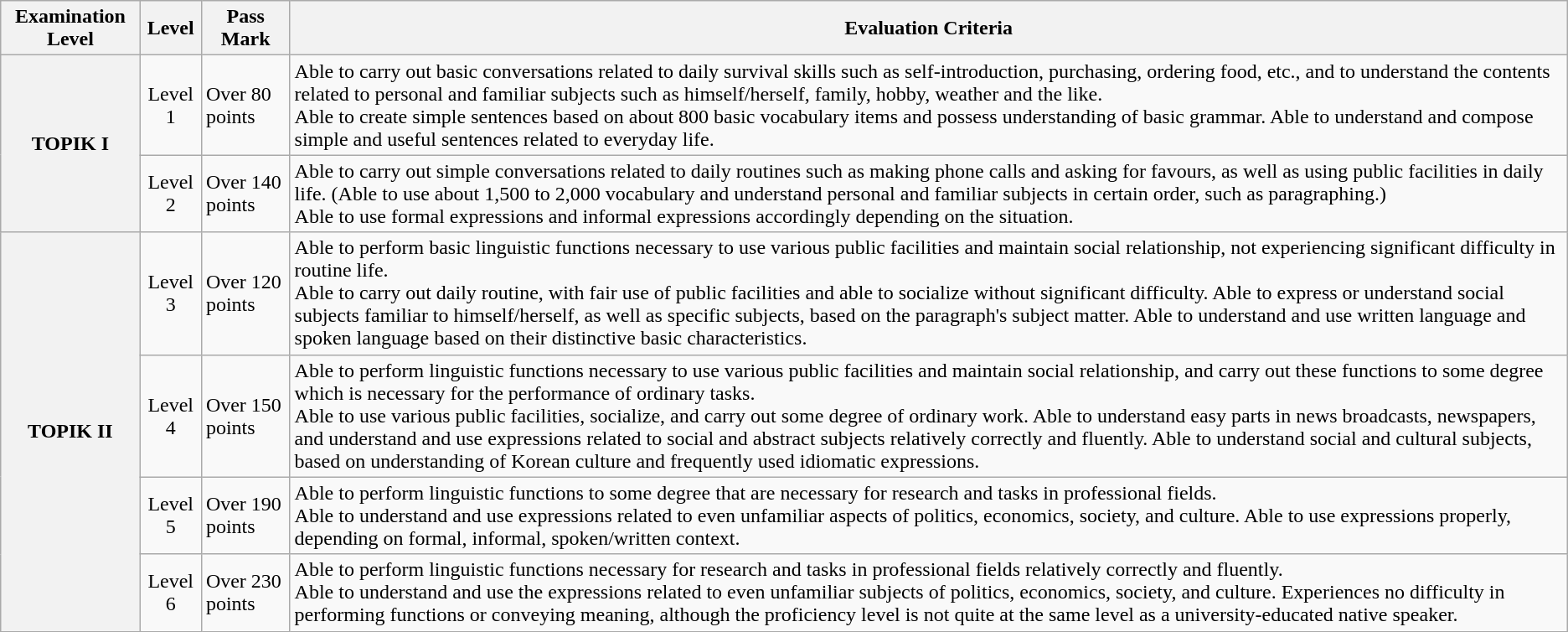<table - class="wikitable">
<tr>
<th>Examination Level</th>
<th>Level</th>
<th>Pass Mark</th>
<th>Evaluation Criteria</th>
</tr>
<tr>
<th ROWSPAN="2" ALIGN="center">TOPIK I</th>
<td align="center">Level 1</td>
<td>Over 80 points</td>
<td>Able to carry out basic conversations related to daily survival skills such as self-introduction, purchasing, ordering food, etc., and to understand the contents related to personal and familiar subjects such as himself/herself, family, hobby, weather and the like.<br>Able to create simple sentences based on about 800 basic vocabulary items and possess understanding of basic grammar. Able to understand and compose simple and useful sentences related to everyday life.</td>
</tr>
<tr>
<td align="center">Level 2</td>
<td>Over 140 points</td>
<td>Able to carry out simple conversations related to daily routines such as making phone calls and asking for favours, as well as using public facilities in daily life. (Able to use about 1,500 to 2,000 vocabulary and understand personal and familiar subjects in certain order, such as paragraphing.)<br>Able to use formal expressions and informal expressions accordingly depending on the situation.</td>
</tr>
<tr>
<th ROWSPAN="6" ALIGN="center">TOPIK II</th>
<td align="center">Level 3</td>
<td>Over 120 points</td>
<td>Able to perform basic linguistic functions necessary to use various public facilities and maintain social relationship, not experiencing significant difficulty in routine life.<br>Able to carry out daily routine, with fair use of public facilities and able to socialize without significant difficulty.
Able to express or understand social subjects familiar to himself/herself, as well as specific subjects, based on the paragraph's subject matter. Able to understand and use written language and spoken language based on their distinctive basic characteristics.</td>
</tr>
<tr>
<td align="center">Level 4</td>
<td>Over 150 points</td>
<td>Able to perform linguistic functions necessary to use various public facilities and maintain social relationship, and carry out these functions to some degree which is necessary for the performance of ordinary tasks.<br>Able to use various public facilities, socialize, and carry out some degree of ordinary work.
Able to understand easy parts in news broadcasts, newspapers, and understand and use expressions related to social and abstract subjects relatively correctly and fluently.
Able to understand social and cultural subjects, based on understanding of Korean culture and frequently used idiomatic expressions.</td>
</tr>
<tr>
<td ALIGN="center">Level 5</td>
<td>Over 190 points</td>
<td>Able to perform linguistic functions to some degree that are necessary for research and tasks in professional fields.<br>Able to understand and use expressions related to even unfamiliar aspects of politics, economics, society, and culture.
Able to use expressions properly, depending on formal, informal, spoken/written context.</td>
</tr>
<tr>
<td align="center">Level 6</td>
<td>Over 230 points</td>
<td>Able to perform linguistic functions necessary for research and tasks in professional fields relatively correctly and fluently.<br>Able to understand and use the expressions related to even unfamiliar subjects of politics, economics, society, and culture.
Experiences no difficulty in performing functions or conveying meaning, although the proficiency level is not quite at the same level as a university-educated native speaker.</td>
</tr>
</table>
